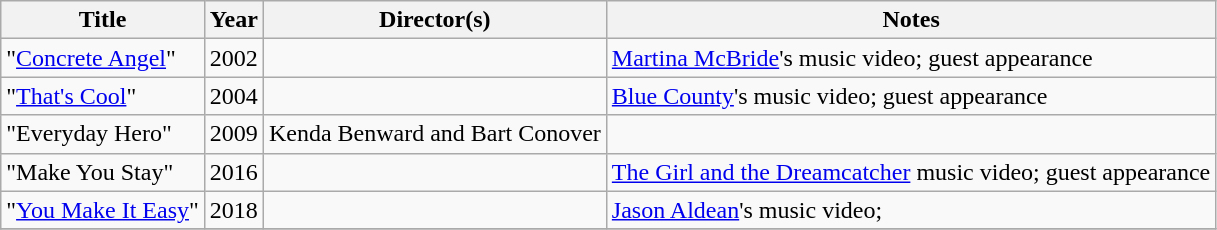<table class="wikitable">
<tr>
<th>Title</th>
<th>Year</th>
<th>Director(s)</th>
<th>Notes</th>
</tr>
<tr>
<td scope="row">"<a href='#'>Concrete Angel</a>"</td>
<td>2002</td>
<td></td>
<td><a href='#'>Martina McBride</a>'s music video; guest appearance</td>
</tr>
<tr>
<td scope="row">"<a href='#'>That's Cool</a>"</td>
<td>2004</td>
<td></td>
<td><a href='#'>Blue County</a>'s music video; guest appearance</td>
</tr>
<tr>
<td scope="row">"Everyday Hero"</td>
<td>2009</td>
<td>Kenda Benward and Bart Conover</td>
<td></td>
</tr>
<tr>
<td scope="row">"Make You Stay"</td>
<td>2016</td>
<td></td>
<td><a href='#'>The Girl and the Dreamcatcher</a> music video; guest appearance</td>
</tr>
<tr>
<td scope="row">"<a href='#'>You Make It Easy</a>"</td>
<td>2018</td>
<td></td>
<td><a href='#'>Jason Aldean</a>'s music video;</td>
</tr>
<tr>
</tr>
</table>
